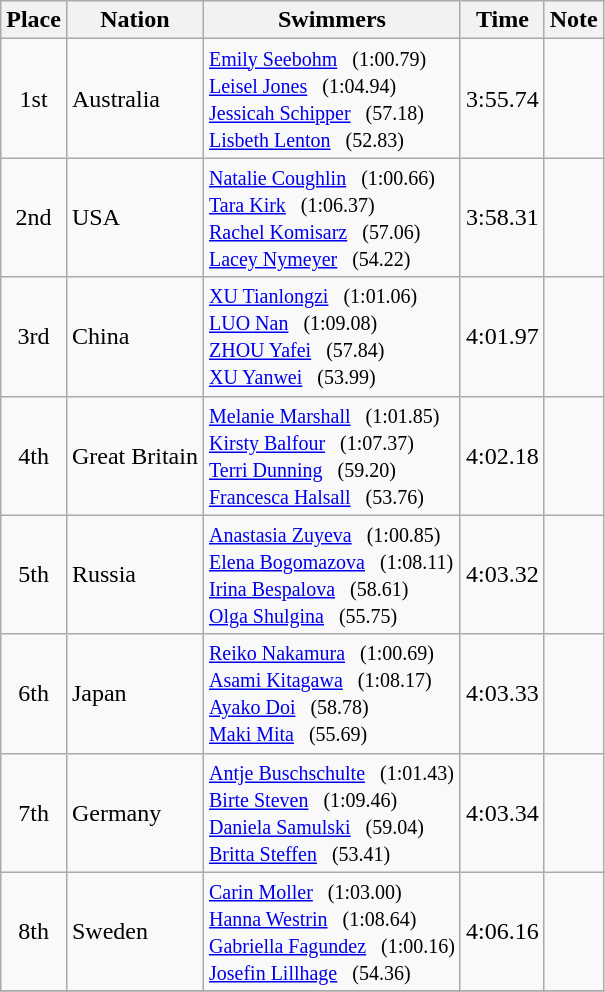<table class="wikitable" style="text-align:center">
<tr>
<th>Place</th>
<th>Nation</th>
<th>Swimmers</th>
<th>Time</th>
<th>Note</th>
</tr>
<tr>
<td>1st</td>
<td align=left> Australia</td>
<td align=left><small> <a href='#'>Emily Seebohm</a>   (1:00.79) <br> <a href='#'>Leisel Jones</a>   (1:04.94) <br> <a href='#'>Jessicah Schipper</a>   (57.18) <br> <a href='#'>Lisbeth Lenton</a>   (52.83) </small></td>
<td>3:55.74</td>
<td></td>
</tr>
<tr>
<td>2nd</td>
<td align=left> USA</td>
<td align=left><small> <a href='#'>Natalie Coughlin</a>   (1:00.66) <br> <a href='#'>Tara Kirk</a>   (1:06.37) <br> <a href='#'>Rachel Komisarz</a>   (57.06) <br> <a href='#'>Lacey Nymeyer</a>   (54.22) </small></td>
<td>3:58.31</td>
<td></td>
</tr>
<tr>
<td>3rd</td>
<td align=left> China</td>
<td align=left><small> <a href='#'>XU Tianlongzi</a>   (1:01.06) <br> <a href='#'>LUO Nan</a>   (1:09.08) <br> <a href='#'>ZHOU Yafei</a>   (57.84) <br> <a href='#'>XU Yanwei</a>   (53.99) </small></td>
<td>4:01.97</td>
<td></td>
</tr>
<tr>
<td>4th</td>
<td align=left> Great Britain</td>
<td align=left><small> <a href='#'>Melanie Marshall</a>   (1:01.85) <br> <a href='#'>Kirsty Balfour</a>   (1:07.37) <br> <a href='#'>Terri Dunning</a>   (59.20) <br> <a href='#'>Francesca Halsall</a>   (53.76) </small></td>
<td>4:02.18</td>
<td></td>
</tr>
<tr>
<td>5th</td>
<td align=left> Russia</td>
<td align=left><small> <a href='#'>Anastasia Zuyeva</a>   (1:00.85) <br> <a href='#'>Elena Bogomazova</a>   (1:08.11) <br> <a href='#'>Irina Bespalova</a>   (58.61) <br> <a href='#'>Olga Shulgina</a>   (55.75) </small></td>
<td>4:03.32</td>
<td></td>
</tr>
<tr>
<td>6th</td>
<td align=left> Japan</td>
<td align=left><small> <a href='#'>Reiko Nakamura</a>   (1:00.69) <br> <a href='#'>Asami Kitagawa</a>   (1:08.17) <br> <a href='#'>Ayako Doi</a>   (58.78) <br> <a href='#'>Maki Mita</a>   (55.69) </small></td>
<td>4:03.33</td>
<td></td>
</tr>
<tr>
<td>7th</td>
<td align=left> Germany</td>
<td align=left><small> <a href='#'>Antje Buschschulte</a>   (1:01.43) <br> <a href='#'>Birte Steven</a>   (1:09.46) <br> <a href='#'>Daniela Samulski</a>   (59.04) <br> <a href='#'>Britta Steffen</a>   (53.41) </small></td>
<td>4:03.34</td>
<td></td>
</tr>
<tr>
<td>8th</td>
<td align=left> Sweden</td>
<td align=left><small> <a href='#'>Carin Moller</a>   (1:03.00) <br> <a href='#'>Hanna Westrin</a>   (1:08.64) <br> <a href='#'>Gabriella Fagundez</a>   (1:00.16) <br> <a href='#'>Josefin Lillhage</a>   (54.36) </small></td>
<td>4:06.16</td>
<td></td>
</tr>
<tr>
</tr>
</table>
